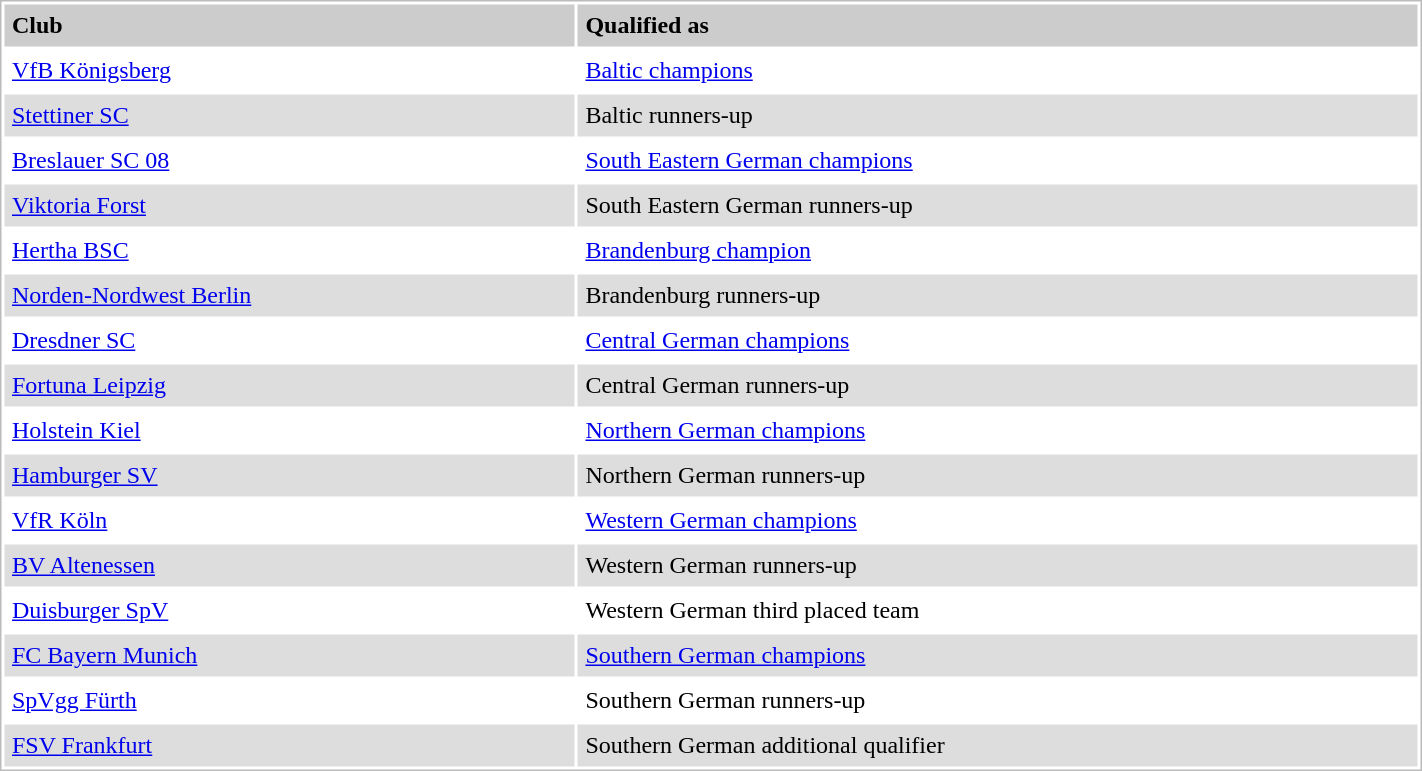<table style="border:1px solid #bbb;background:#fff;" cellpadding="5" cellspacing="2" width="75%">
<tr style="background:#ccc;font-weight:bold">
<td>Club</td>
<td>Qualified as</td>
</tr>
<tr>
<td><a href='#'>VfB Königsberg</a></td>
<td><a href='#'>Baltic champions</a></td>
</tr>
<tr style="background:#ddd">
<td><a href='#'>Stettiner SC</a></td>
<td>Baltic runners-up</td>
</tr>
<tr>
<td><a href='#'>Breslauer SC 08</a></td>
<td><a href='#'>South Eastern German champions</a></td>
</tr>
<tr style="background:#ddd">
<td><a href='#'>Viktoria Forst</a></td>
<td>South Eastern German runners-up</td>
</tr>
<tr>
<td><a href='#'>Hertha BSC</a></td>
<td><a href='#'>Brandenburg champion</a></td>
</tr>
<tr style="background:#ddd">
<td><a href='#'>Norden-Nordwest Berlin</a></td>
<td>Brandenburg runners-up</td>
</tr>
<tr>
<td><a href='#'>Dresdner SC</a></td>
<td><a href='#'>Central German champions</a></td>
</tr>
<tr style="background:#ddd">
<td><a href='#'>Fortuna Leipzig</a></td>
<td>Central German runners-up</td>
</tr>
<tr>
<td><a href='#'>Holstein Kiel</a></td>
<td><a href='#'>Northern German champions</a></td>
</tr>
<tr style="background:#ddd">
<td><a href='#'>Hamburger SV</a></td>
<td>Northern German runners-up</td>
</tr>
<tr>
<td><a href='#'>VfR Köln</a></td>
<td><a href='#'>Western German champions</a></td>
</tr>
<tr style="background:#ddd">
<td><a href='#'>BV Altenessen</a></td>
<td>Western German runners-up</td>
</tr>
<tr>
<td><a href='#'>Duisburger SpV</a></td>
<td>Western German third placed team</td>
</tr>
<tr style="background:#ddd">
<td><a href='#'>FC Bayern Munich</a></td>
<td><a href='#'>Southern German champions</a></td>
</tr>
<tr>
<td><a href='#'>SpVgg Fürth</a></td>
<td>Southern German runners-up</td>
</tr>
<tr style="background:#ddd">
<td><a href='#'>FSV Frankfurt</a></td>
<td>Southern German additional qualifier</td>
</tr>
</table>
